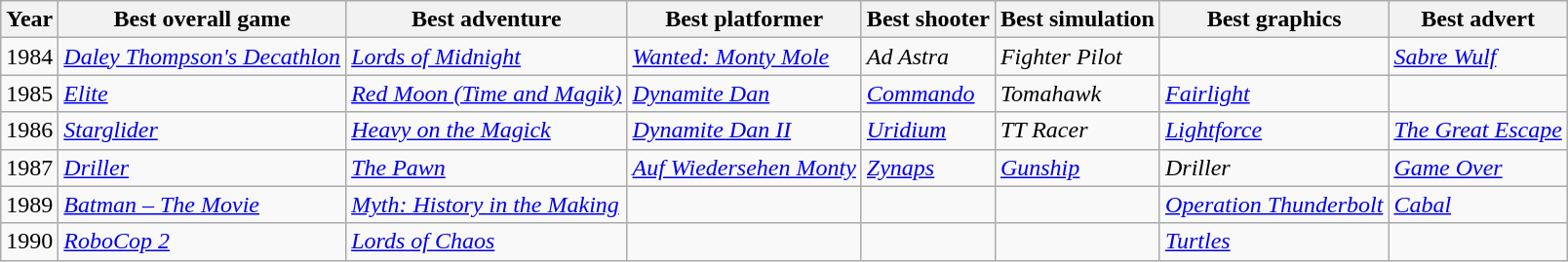<table class="wikitable">
<tr>
<th>Year</th>
<th>Best overall game</th>
<th>Best adventure</th>
<th>Best platformer</th>
<th>Best shooter</th>
<th>Best simulation</th>
<th>Best graphics</th>
<th>Best advert</th>
</tr>
<tr>
<td>1984</td>
<td><em><a href='#'>Daley Thompson's Decathlon</a></em></td>
<td><em><a href='#'>Lords of Midnight</a></em></td>
<td><em><a href='#'>Wanted: Monty Mole</a></em></td>
<td><em>Ad Astra</em></td>
<td><em>Fighter Pilot</em></td>
<td></td>
<td><em><a href='#'>Sabre Wulf</a></em></td>
</tr>
<tr>
<td>1985</td>
<td><em><a href='#'>Elite</a></em></td>
<td><em><a href='#'>Red Moon (Time and Magik)</a></em></td>
<td><em><a href='#'>Dynamite Dan</a></em></td>
<td><em><a href='#'>Commando</a></em></td>
<td><em>Tomahawk</em></td>
<td><em><a href='#'>Fairlight</a></em></td>
<td></td>
</tr>
<tr>
<td>1986</td>
<td><em><a href='#'>Starglider</a></em></td>
<td><em><a href='#'>Heavy on the Magick</a></em></td>
<td><em><a href='#'>Dynamite Dan II</a></em></td>
<td><em><a href='#'>Uridium</a></em></td>
<td><em>TT Racer</em></td>
<td><em><a href='#'>Lightforce</a></em></td>
<td><em><a href='#'>The Great Escape</a></em></td>
</tr>
<tr>
<td>1987</td>
<td><em><a href='#'>Driller</a></em></td>
<td><em><a href='#'>The Pawn</a></em></td>
<td><em><a href='#'>Auf Wiedersehen Monty</a></em></td>
<td><em><a href='#'>Zynaps</a></em></td>
<td><em><a href='#'>Gunship</a></em></td>
<td><em>Driller</em></td>
<td><em><a href='#'>Game Over</a></em></td>
</tr>
<tr>
<td>1989</td>
<td><em><a href='#'>Batman – The Movie</a></em></td>
<td><em><a href='#'>Myth: History in the Making</a></em></td>
<td></td>
<td></td>
<td></td>
<td><em><a href='#'>Operation Thunderbolt</a></em></td>
<td><em><a href='#'>Cabal</a></em></td>
</tr>
<tr>
<td>1990</td>
<td><em><a href='#'>RoboCop 2</a></em></td>
<td><em><a href='#'>Lords of Chaos</a></em></td>
<td></td>
<td></td>
<td></td>
<td><em><a href='#'>Turtles</a></em></td>
<td></td>
</tr>
</table>
